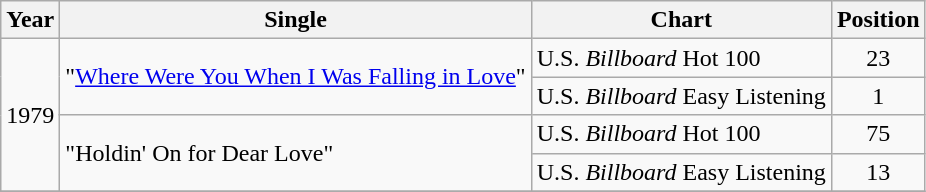<table class="wikitable">
<tr>
<th>Year</th>
<th>Single</th>
<th>Chart</th>
<th>Position</th>
</tr>
<tr>
<td rowspan="4">1979</td>
<td rowspan="2">"<a href='#'>Where Were You When I Was Falling in Love</a>"</td>
<td>U.S. <em>Billboard</em> Hot 100</td>
<td align="center">23</td>
</tr>
<tr>
<td>U.S. <em>Billboard</em> Easy Listening</td>
<td align="center">1</td>
</tr>
<tr>
<td rowspan="2">"Holdin' On for Dear Love"</td>
<td>U.S. <em>Billboard</em> Hot 100</td>
<td align="center">75</td>
</tr>
<tr>
<td>U.S. <em>Billboard</em> Easy Listening</td>
<td align="center">13</td>
</tr>
<tr>
</tr>
</table>
